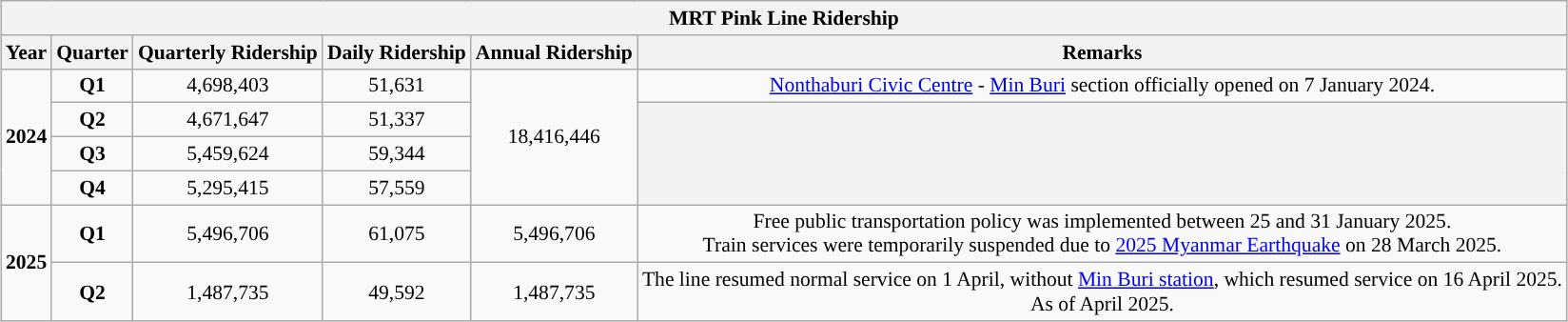<table class="wikitable" style="margin:auto;font-align:center;text-align:center;font-size:90%;">
<tr>
<th align="center" colspan="6" style="background:#">MRT Pink Line Ridership</th>
</tr>
<tr>
<th style="background:#">Year</th>
<th style="background:#">Quarter</th>
<th style="background:#">Quarterly Ridership</th>
<th style="background:#">Daily Ridership</th>
<th style="background:#"><strong>Annual Ridership</strong></th>
<th style="background:#">Remarks</th>
</tr>
<tr>
<td rowspan="4"><strong>2024</strong></td>
<td><strong>Q1</strong></td>
<td>4,698,403</td>
<td>51,631</td>
<td rowspan="4">18,416,446</td>
<td><a href='#'>Nonthaburi Civic Centre</a> - <a href='#'>Min Buri</a> section officially opened on 7 January 2024.</td>
</tr>
<tr>
<td><strong>Q2</strong></td>
<td>4,671,647</td>
<td>51,337</td>
<th rowspan="3"></th>
</tr>
<tr>
<td><strong>Q3</strong></td>
<td>5,459,624</td>
<td>59,344</td>
</tr>
<tr>
<td><strong>Q4</strong></td>
<td>5,295,415</td>
<td>57,559</td>
</tr>
<tr>
<td rowspan="2"><strong>2025</strong></td>
<td><strong>Q1</strong></td>
<td>5,496,706</td>
<td>61,075</td>
<td>5,496,706</td>
<td>Free public transportation policy was implemented between 25 and 31 January 2025.<br>Train services were temporarily suspended due to <a href='#'>2025 Myanmar Earthquake</a> on 28 March 2025.</td>
</tr>
<tr>
<td><strong>Q2</strong></td>
<td>1,487,735</td>
<td>49,592</td>
<td>1,487,735</td>
<td>The line resumed normal service on 1 April, without <a href='#'>Min Buri station</a>, which resumed service on 16 April 2025.<br>As of April 2025.</td>
</tr>
</table>
